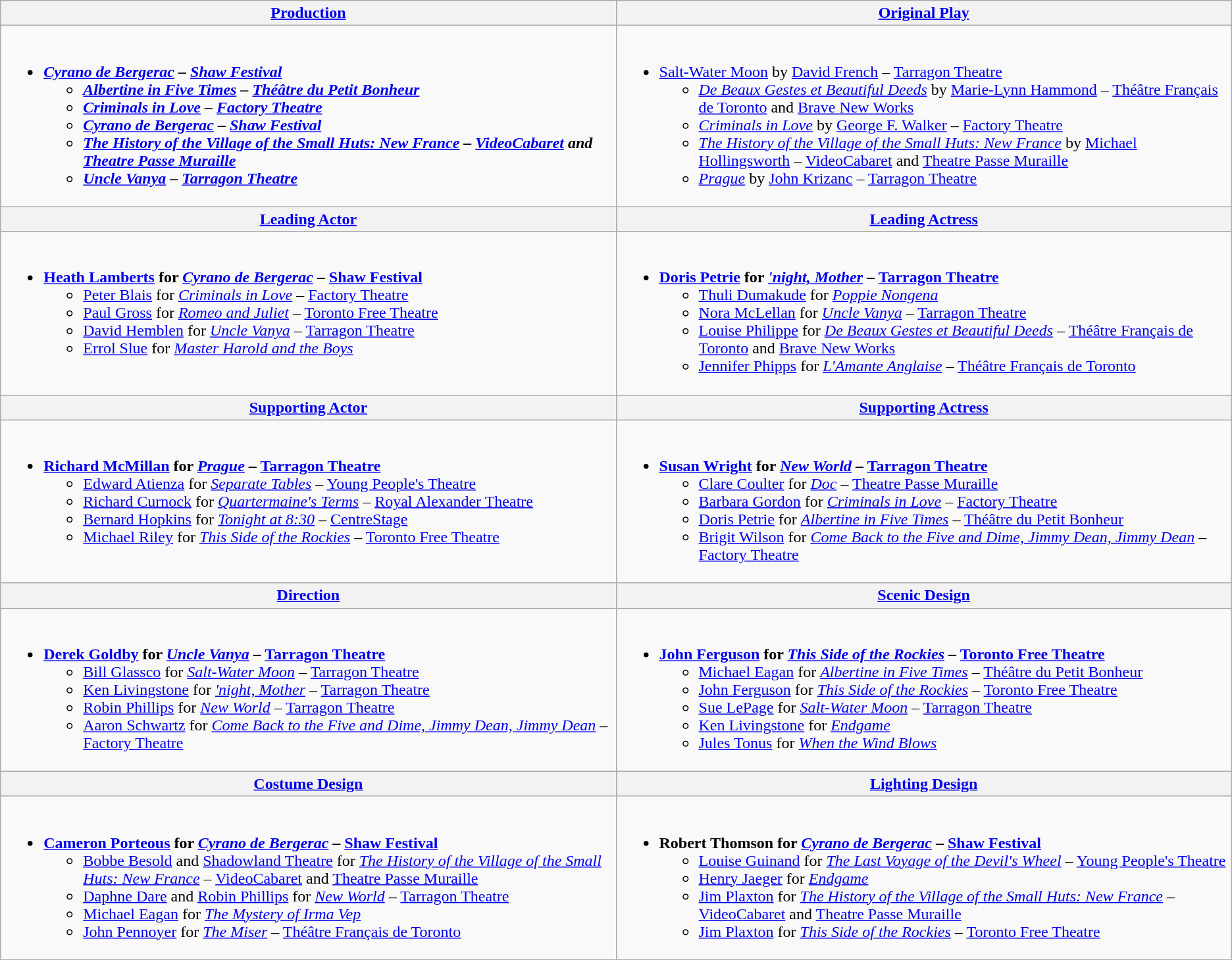<table class=wikitable style="width="100%">
<tr>
<th width="50%"><a href='#'>Production</a></th>
<th width="50%"><a href='#'>Original Play</a></th>
</tr>
<tr>
<td valign="top"><br><ul><li><strong><em><a href='#'>Cyrano de Bergerac</a><em> – <a href='#'>Shaw Festival</a><strong><ul><li></em><a href='#'>Albertine in Five Times</a><em> – <a href='#'>Théâtre du Petit Bonheur</a></li><li></em><a href='#'>Criminals in Love</a><em> – <a href='#'>Factory Theatre</a></li><li></em><a href='#'>Cyrano de Bergerac</a><em> – <a href='#'>Shaw Festival</a></li><li></em><a href='#'>The History of the Village of the Small Huts: New France</a><em> – <a href='#'>VideoCabaret</a> and <a href='#'>Theatre Passe Muraille</a></li><li></em><a href='#'>Uncle Vanya</a><em> – <a href='#'>Tarragon Theatre</a></li></ul></li></ul></td>
<td valign="top"><br><ul><li></em></strong><a href='#'>Salt-Water Moon</a></em> by <a href='#'>David French</a> – <a href='#'>Tarragon Theatre</a></strong><ul><li><em><a href='#'>De Beaux Gestes et Beautiful Deeds</a></em> by <a href='#'>Marie-Lynn Hammond</a> – <a href='#'>Théâtre Français de Toronto</a> and <a href='#'>Brave New Works</a></li><li><em><a href='#'>Criminals in Love</a></em> by <a href='#'>George F. Walker</a> – <a href='#'>Factory Theatre</a></li><li><em><a href='#'>The History of the Village of the Small Huts: New France</a></em> by <a href='#'>Michael Hollingsworth</a> – <a href='#'>VideoCabaret</a> and <a href='#'>Theatre Passe Muraille</a></li><li><em><a href='#'>Prague</a></em> by <a href='#'>John Krizanc</a> – <a href='#'>Tarragon Theatre</a></li></ul></li></ul></td>
</tr>
<tr>
<th width="50%"><a href='#'>Leading Actor</a></th>
<th width="50%"><a href='#'>Leading Actress</a></th>
</tr>
<tr>
<td valign="top"><br><ul><li><strong><a href='#'>Heath Lamberts</a> for <em><a href='#'>Cyrano de Bergerac</a></em> – <a href='#'>Shaw Festival</a></strong><ul><li><a href='#'>Peter Blais</a> for <em><a href='#'>Criminals in Love</a></em> – <a href='#'>Factory Theatre</a></li><li><a href='#'>Paul Gross</a> for <em><a href='#'>Romeo and Juliet</a></em> – <a href='#'>Toronto Free Theatre</a></li><li><a href='#'>David Hemblen</a> for <em><a href='#'>Uncle Vanya</a></em> – <a href='#'>Tarragon Theatre</a></li><li><a href='#'>Errol Slue</a> for <em><a href='#'>Master Harold and the Boys</a></em></li></ul></li></ul></td>
<td valign="top"><br><ul><li><strong><a href='#'>Doris Petrie</a> for <em><a href='#'>'night, Mother</a></em> – <a href='#'>Tarragon Theatre</a></strong><ul><li><a href='#'>Thuli Dumakude</a> for <em><a href='#'>Poppie Nongena</a></em></li><li><a href='#'>Nora McLellan</a> for <em><a href='#'>Uncle Vanya</a></em> – <a href='#'>Tarragon Theatre</a></li><li><a href='#'>Louise Philippe</a> for <em><a href='#'>De Beaux Gestes et Beautiful Deeds</a></em> – <a href='#'>Théâtre Français de Toronto</a> and <a href='#'>Brave New Works</a></li><li><a href='#'>Jennifer Phipps</a> for <em><a href='#'>L'Amante Anglaise</a></em> – <a href='#'>Théâtre Français de Toronto</a></li></ul></li></ul></td>
</tr>
<tr>
<th width="50%"><a href='#'>Supporting Actor</a></th>
<th width="50%"><a href='#'>Supporting Actress</a></th>
</tr>
<tr>
<td valign="top"><br><ul><li><strong><a href='#'>Richard McMillan</a> for <em><a href='#'>Prague</a></em> – <a href='#'>Tarragon Theatre</a></strong><ul><li><a href='#'>Edward Atienza</a> for <em><a href='#'>Separate Tables</a></em> – <a href='#'>Young People's Theatre</a></li><li><a href='#'>Richard Curnock</a> for <em><a href='#'>Quartermaine's Terms</a></em> – <a href='#'>Royal Alexander Theatre</a></li><li><a href='#'>Bernard Hopkins</a> for <em><a href='#'>Tonight at 8:30</a></em> – <a href='#'>CentreStage</a></li><li><a href='#'>Michael Riley</a> for <em><a href='#'>This Side of the Rockies</a></em> – <a href='#'>Toronto Free Theatre</a></li></ul></li></ul></td>
<td valign="top"><br><ul><li><strong><a href='#'>Susan Wright</a> for <em><a href='#'>New World</a></em> – <a href='#'>Tarragon Theatre</a></strong><ul><li><a href='#'>Clare Coulter</a> for <em><a href='#'>Doc</a></em> – <a href='#'>Theatre Passe Muraille</a></li><li><a href='#'>Barbara Gordon</a> for <em><a href='#'>Criminals in Love</a></em> – <a href='#'>Factory Theatre</a></li><li><a href='#'>Doris Petrie</a> for <em><a href='#'>Albertine in Five Times</a></em> – <a href='#'>Théâtre du Petit Bonheur</a></li><li><a href='#'>Brigit Wilson</a> for <em><a href='#'>Come Back to the Five and Dime, Jimmy Dean, Jimmy Dean</a></em> – <a href='#'>Factory Theatre</a></li></ul></li></ul></td>
</tr>
<tr>
<th width="50%"><a href='#'>Direction</a></th>
<th width="50%"><a href='#'>Scenic Design</a></th>
</tr>
<tr>
<td valign="top"><br><ul><li><strong><a href='#'>Derek Goldby</a> for <em><a href='#'>Uncle Vanya</a></em> – <a href='#'>Tarragon Theatre</a></strong><ul><li><a href='#'>Bill Glassco</a> for <em><a href='#'>Salt-Water Moon</a></em> – <a href='#'>Tarragon Theatre</a></li><li><a href='#'>Ken Livingstone</a> for <em><a href='#'>'night, Mother</a></em> – <a href='#'>Tarragon Theatre</a></li><li><a href='#'>Robin Phillips</a> for <em><a href='#'>New World</a></em> – <a href='#'>Tarragon Theatre</a></li><li><a href='#'>Aaron Schwartz</a> for <em><a href='#'>Come Back to the Five and Dime, Jimmy Dean, Jimmy Dean</a></em> – <a href='#'>Factory Theatre</a></li></ul></li></ul></td>
<td valign="top"><br><ul><li><strong><a href='#'>John Ferguson</a> for <em><a href='#'>This Side of the Rockies</a></em> – <a href='#'>Toronto Free Theatre</a></strong><ul><li><a href='#'>Michael Eagan</a> for <em><a href='#'>Albertine in Five Times</a></em> – <a href='#'>Théâtre du Petit Bonheur</a></li><li><a href='#'>John Ferguson</a> for <em><a href='#'>This Side of the Rockies</a></em> – <a href='#'>Toronto Free Theatre</a></li><li><a href='#'>Sue LePage</a> for <em><a href='#'>Salt-Water Moon</a></em> – <a href='#'>Tarragon Theatre</a></li><li><a href='#'>Ken Livingstone</a> for <em><a href='#'>Endgame</a></em></li><li><a href='#'>Jules Tonus</a> for <em><a href='#'>When the Wind Blows</a></em></li></ul></li></ul></td>
</tr>
<tr>
<th width="50%"><a href='#'>Costume Design</a></th>
<th width="50%"><a href='#'>Lighting Design</a></th>
</tr>
<tr>
<td valign="top"><br><ul><li><strong><a href='#'>Cameron Porteous</a> for <em><a href='#'>Cyrano de Bergerac</a></em> – <a href='#'>Shaw Festival</a></strong><ul><li><a href='#'>Bobbe Besold</a> and <a href='#'>Shadowland Theatre</a> for <em><a href='#'>The History of the Village of the Small Huts: New France</a></em> – <a href='#'>VideoCabaret</a> and <a href='#'>Theatre Passe Muraille</a></li><li><a href='#'>Daphne Dare</a> and <a href='#'>Robin Phillips</a> for <em><a href='#'>New World</a></em> – <a href='#'>Tarragon Theatre</a></li><li><a href='#'>Michael Eagan</a> for <em><a href='#'>The Mystery of Irma Vep</a></em></li><li><a href='#'>John Pennoyer</a> for <em><a href='#'>The Miser</a></em> – <a href='#'>Théâtre Français de Toronto</a></li></ul></li></ul></td>
<td valign="top"><br><ul><li><strong>Robert Thomson for <em><a href='#'>Cyrano de Bergerac</a></em> – <a href='#'>Shaw Festival</a></strong><ul><li><a href='#'>Louise Guinand</a> for <em><a href='#'>The Last Voyage of the Devil's Wheel</a></em> – <a href='#'>Young People's Theatre</a></li><li><a href='#'>Henry Jaeger</a> for <em><a href='#'>Endgame</a></em></li><li><a href='#'>Jim Plaxton</a> for <em><a href='#'>The History of the Village of the Small Huts: New France</a></em> – <a href='#'>VideoCabaret</a> and <a href='#'>Theatre Passe Muraille</a></li><li><a href='#'>Jim Plaxton</a> for <em><a href='#'>This Side of the Rockies</a></em> – <a href='#'>Toronto Free Theatre</a></li></ul></li></ul></td>
</tr>
</table>
